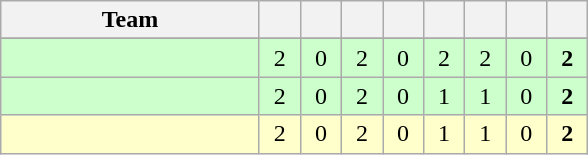<table class="wikitable" style="text-align: center;">
<tr>
<th width=165>Team</th>
<th width=20></th>
<th width=20></th>
<th width=20></th>
<th width=20></th>
<th width=20></th>
<th width=20></th>
<th width=20></th>
<th width=20></th>
</tr>
<tr>
</tr>
<tr style="background:#cfc;">
<td align=left></td>
<td>2</td>
<td>0</td>
<td>2</td>
<td>0</td>
<td>2</td>
<td>2</td>
<td>0</td>
<td><strong>2</strong></td>
</tr>
<tr style="background:#cfc;">
<td align=left></td>
<td>2</td>
<td>0</td>
<td>2</td>
<td>0</td>
<td>1</td>
<td>1</td>
<td>0</td>
<td><strong>2</strong></td>
</tr>
<tr style="background:#ffc;">
<td align=left></td>
<td>2</td>
<td>0</td>
<td>2</td>
<td>0</td>
<td>1</td>
<td>1</td>
<td>0</td>
<td><strong>2</strong></td>
</tr>
</table>
